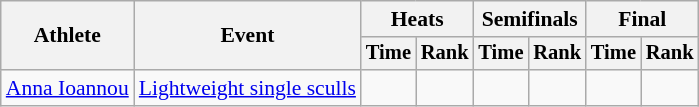<table class=wikitable style="font-size:90%;">
<tr>
<th rowspan=2>Athlete</th>
<th rowspan=2>Event</th>
<th colspan=2>Heats</th>
<th colspan=2>Semifinals</th>
<th colspan=2>Final</th>
</tr>
<tr style="font-size:95%">
<th>Time</th>
<th>Rank</th>
<th>Time</th>
<th>Rank</th>
<th>Time</th>
<th>Rank</th>
</tr>
<tr align=center>
<td align=left><a href='#'>Anna Ioannou</a></td>
<td align=left><a href='#'>Lightweight single sculls</a></td>
<td></td>
<td></td>
<td></td>
<td></td>
<td></td>
<td></td>
</tr>
</table>
